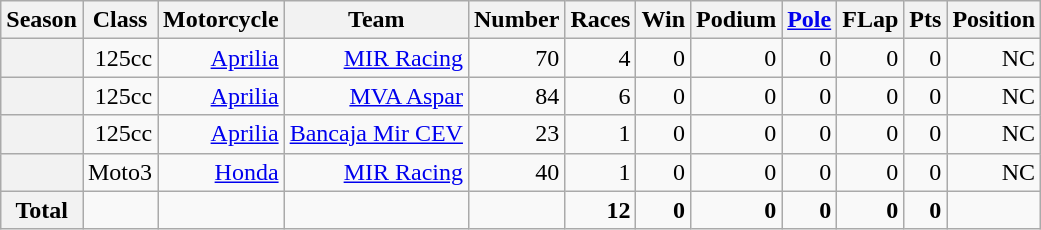<table class="wikitable" style=text-align:right>
<tr>
<th>Season</th>
<th>Class</th>
<th>Motorcycle</th>
<th>Team</th>
<th>Number</th>
<th>Races</th>
<th>Win</th>
<th>Podium</th>
<th><a href='#'>Pole</a></th>
<th>FLap</th>
<th>Pts</th>
<th>Position</th>
</tr>
<tr>
<th></th>
<td>125cc</td>
<td><a href='#'>Aprilia</a></td>
<td><a href='#'>MIR Racing</a></td>
<td>70</td>
<td>4</td>
<td>0</td>
<td>0</td>
<td>0</td>
<td>0</td>
<td>0</td>
<td>NC</td>
</tr>
<tr>
<th></th>
<td>125cc</td>
<td><a href='#'>Aprilia</a></td>
<td><a href='#'>MVA Aspar</a></td>
<td>84</td>
<td>6</td>
<td>0</td>
<td>0</td>
<td>0</td>
<td>0</td>
<td>0</td>
<td>NC</td>
</tr>
<tr>
<th></th>
<td>125cc</td>
<td><a href='#'>Aprilia</a></td>
<td><a href='#'>Bancaja Mir CEV</a></td>
<td>23</td>
<td>1</td>
<td>0</td>
<td>0</td>
<td>0</td>
<td>0</td>
<td>0</td>
<td>NC</td>
</tr>
<tr>
<th></th>
<td>Moto3</td>
<td><a href='#'>Honda</a></td>
<td><a href='#'>MIR Racing</a></td>
<td>40</td>
<td>1</td>
<td>0</td>
<td>0</td>
<td>0</td>
<td>0</td>
<td>0</td>
<td>NC</td>
</tr>
<tr>
<th>Total</th>
<td></td>
<td></td>
<td></td>
<td></td>
<td><strong>12</strong></td>
<td><strong>0</strong></td>
<td><strong>0</strong></td>
<td><strong>0</strong></td>
<td><strong>0</strong></td>
<td><strong>0</strong></td>
<td></td>
</tr>
</table>
